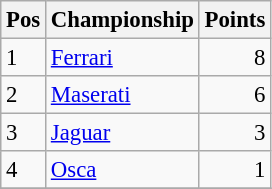<table class="wikitable" style="font-size: 95%;">
<tr>
<th>Pos</th>
<th>Championship</th>
<th>Points</th>
</tr>
<tr>
<td>1</td>
<td> <a href='#'>Ferrari</a></td>
<td align="right">8</td>
</tr>
<tr>
<td>2</td>
<td> <a href='#'>Maserati</a></td>
<td align="right">6</td>
</tr>
<tr>
<td>3</td>
<td> <a href='#'>Jaguar</a></td>
<td align="right">3</td>
</tr>
<tr>
<td>4</td>
<td> <a href='#'>Osca</a></td>
<td align="right">1</td>
</tr>
<tr>
</tr>
</table>
